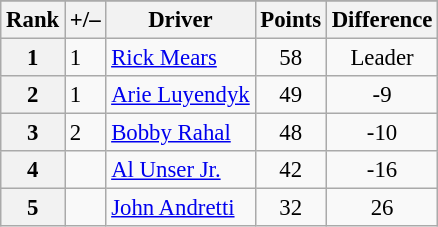<table class="wikitable" style="font-size: 95%;">
<tr>
</tr>
<tr>
<th scope="col">Rank</th>
<th scope="col">+/–</th>
<th scope="col">Driver</th>
<th scope="col">Points</th>
<th scope="col">Difference</th>
</tr>
<tr>
<th scope="row">1</th>
<td align="left"> 1</td>
<td> <a href='#'>Rick Mears</a></td>
<td align="center">58</td>
<td align="center">Leader</td>
</tr>
<tr>
<th scope="row">2</th>
<td align="left"> 1</td>
<td> <a href='#'>Arie Luyendyk</a></td>
<td align="center">49</td>
<td align="center">-9</td>
</tr>
<tr>
<th scope="row">3</th>
<td align="left"> 2</td>
<td> <a href='#'>Bobby Rahal</a></td>
<td align="center">48</td>
<td align="center">-10</td>
</tr>
<tr>
<th scope="row">4</th>
<td align="left"></td>
<td> <a href='#'>Al Unser Jr.</a></td>
<td align="center">42</td>
<td align="center">-16</td>
</tr>
<tr>
<th scope="row">5</th>
<td align="left"></td>
<td> <a href='#'>John Andretti</a></td>
<td align="center">32</td>
<td align="center">26</td>
</tr>
</table>
